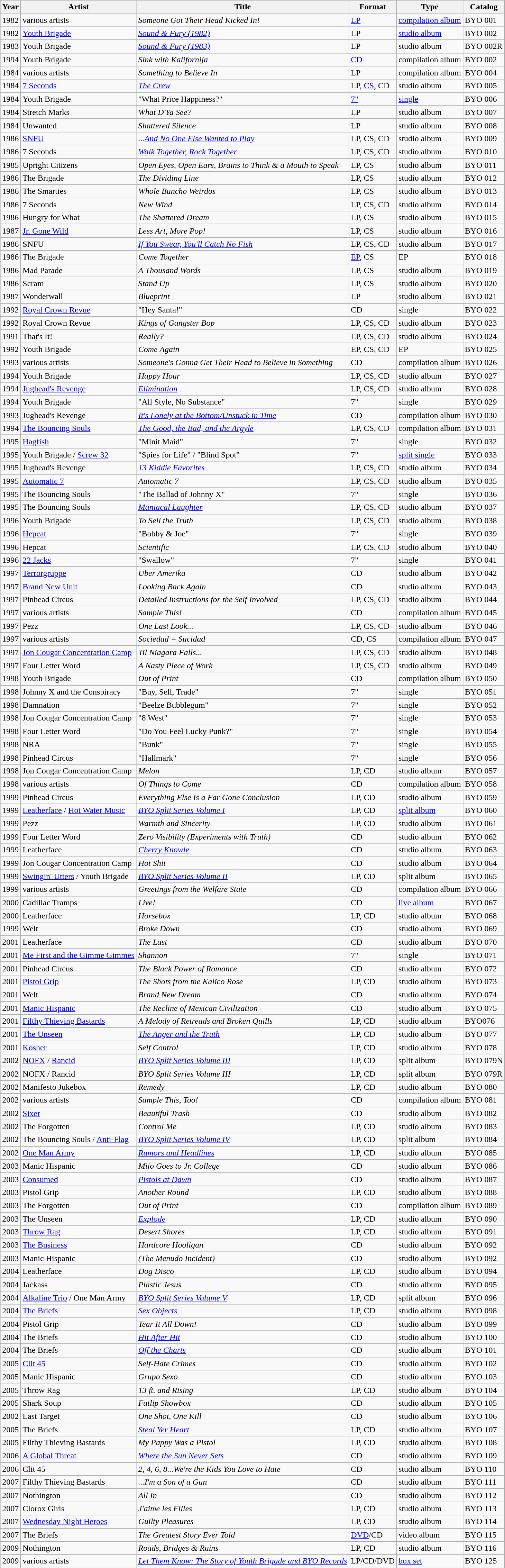<table class="wikitable sortable">
<tr>
<th>Year</th>
<th>Artist</th>
<th>Title</th>
<th>Format</th>
<th>Type</th>
<th>Catalog</th>
</tr>
<tr>
<td>1982</td>
<td>various artists</td>
<td><em>Someone Got Their Head Kicked In!</em></td>
<td><a href='#'>LP</a></td>
<td><a href='#'>compilation album</a></td>
<td>BYO 001</td>
</tr>
<tr>
<td>1982</td>
<td><a href='#'>Youth Brigade</a></td>
<td><em><a href='#'>Sound & Fury (1982)</a></em></td>
<td>LP</td>
<td><a href='#'>studio album</a></td>
<td>BYO 002</td>
</tr>
<tr>
<td>1983</td>
<td>Youth Brigade</td>
<td><em><a href='#'>Sound & Fury (1983)</a></em></td>
<td>LP</td>
<td>studio album</td>
<td>BYO 002R</td>
</tr>
<tr>
<td>1994</td>
<td>Youth Brigade</td>
<td><em>Sink with Kalifornija</em></td>
<td><a href='#'>CD</a></td>
<td>compilation album</td>
<td>BYO 002</td>
</tr>
<tr>
<td>1984</td>
<td>various artists</td>
<td><em>Something to Believe In</em></td>
<td>LP</td>
<td>compilation album</td>
<td>BYO 004</td>
</tr>
<tr>
<td>1984</td>
<td><a href='#'>7 Seconds</a></td>
<td><em><a href='#'>The Crew</a></em></td>
<td>LP, <a href='#'>CS</a>, CD</td>
<td>studio album</td>
<td>BYO 005</td>
</tr>
<tr>
<td>1984</td>
<td>Youth Brigade</td>
<td>"What Price Happiness?"</td>
<td><a href='#'>7"</a></td>
<td><a href='#'>single</a></td>
<td>BYO 006</td>
</tr>
<tr>
<td>1984</td>
<td>Stretch Marks</td>
<td><em>What D'Ya See?</em></td>
<td>LP</td>
<td>studio album</td>
<td>BYO 007</td>
</tr>
<tr>
<td>1984</td>
<td>Unwanted</td>
<td><em>Shattered Silence</em></td>
<td>LP</td>
<td>studio album</td>
<td>BYO 008</td>
</tr>
<tr>
<td>1986</td>
<td><a href='#'>SNFU</a></td>
<td><em>...<a href='#'>And No One Else Wanted to Play</a></em></td>
<td>LP, CS, CD</td>
<td>studio album</td>
<td>BYO 009</td>
</tr>
<tr>
<td>1986</td>
<td>7 Seconds</td>
<td><em><a href='#'>Walk Together, Rock Together</a></em></td>
<td>LP, CS, CD</td>
<td>studio album</td>
<td>BYO 010</td>
</tr>
<tr>
<td>1985</td>
<td>Upright Citizens</td>
<td><em>Open Eyes, Open Ears, Brains to Think & a Mouth to Speak</em></td>
<td>LP, CS</td>
<td>studio album</td>
<td>BYO 011</td>
</tr>
<tr>
<td>1986</td>
<td>The Brigade</td>
<td><em>The Dividing Line</em></td>
<td>LP, CS</td>
<td>studio album</td>
<td>BYO 012</td>
</tr>
<tr>
<td>1986</td>
<td>The Smarties</td>
<td><em>Whole Buncho Weirdos</em></td>
<td>LP, CS</td>
<td>studio album</td>
<td>BYO 013</td>
</tr>
<tr>
<td>1986</td>
<td>7 Seconds</td>
<td><em>New Wind</em></td>
<td>LP, CS, CD</td>
<td>studio album</td>
<td>BYO 014</td>
</tr>
<tr>
<td>1986</td>
<td>Hungry for What</td>
<td><em>The Shattered Dream</em></td>
<td>LP, CS</td>
<td>studio album</td>
<td>BYO 015</td>
</tr>
<tr>
<td>1987</td>
<td><a href='#'>Jr. Gone Wild</a></td>
<td><em>Less Art, More Pop!</em></td>
<td>LP, CS</td>
<td>studio album</td>
<td>BYO 016</td>
</tr>
<tr>
<td>1986</td>
<td>SNFU</td>
<td><em><a href='#'>If You Swear, You'll Catch No Fish</a></em></td>
<td>LP, CS, CD</td>
<td>studio album</td>
<td>BYO 017</td>
</tr>
<tr>
<td>1986</td>
<td>The Brigade</td>
<td><em>Come Together</em></td>
<td><a href='#'>EP</a>, CS</td>
<td>EP</td>
<td>BYO 018</td>
</tr>
<tr>
<td>1986</td>
<td>Mad Parade</td>
<td><em>A Thousand Words</em></td>
<td>LP, CS</td>
<td>studio album</td>
<td>BYO 019</td>
</tr>
<tr>
<td>1986</td>
<td>Scram</td>
<td><em>Stand Up</em></td>
<td>LP, CS</td>
<td>studio album</td>
<td>BYO 020</td>
</tr>
<tr>
<td>1987</td>
<td>Wonderwall</td>
<td><em>Blueprint</em></td>
<td>LP</td>
<td>studio album</td>
<td>BYO 021</td>
</tr>
<tr>
<td>1992</td>
<td><a href='#'>Royal Crown Revue</a></td>
<td>"Hey Santa!"</td>
<td>CD</td>
<td>single</td>
<td>BYO 022</td>
</tr>
<tr>
<td>1992</td>
<td>Royal Crown Revue</td>
<td><em>Kings of Gangster Bop</em></td>
<td>LP, CS, CD</td>
<td>studio album</td>
<td>BYO 023</td>
</tr>
<tr>
<td>1991</td>
<td>That's It!</td>
<td><em>Really?</em></td>
<td>LP, CS, CD</td>
<td>studio album</td>
<td>BYO 024</td>
</tr>
<tr>
<td>1992</td>
<td>Youth Brigade</td>
<td><em>Come Again</em></td>
<td>EP, CS, CD</td>
<td>EP</td>
<td>BYO 025</td>
</tr>
<tr>
<td>1993</td>
<td>various artists</td>
<td><em>Someone's Gonna Get Their Head to Believe in Something</em></td>
<td>CD</td>
<td>compilation album</td>
<td>BYO 026</td>
</tr>
<tr>
<td>1994</td>
<td>Youth Brigade</td>
<td><em>Happy Hour</em></td>
<td>LP, CS, CD</td>
<td>studio album</td>
<td>BYO 027</td>
</tr>
<tr>
<td>1994</td>
<td><a href='#'>Jughead's Revenge</a></td>
<td><em><a href='#'>Elimination</a></em></td>
<td>LP, CS, CD</td>
<td>studio album</td>
<td>BYO 028</td>
</tr>
<tr>
<td>1994</td>
<td>Youth Brigade</td>
<td>"All Style, No Substance"</td>
<td>7"</td>
<td>single</td>
<td>BYO 029</td>
</tr>
<tr>
<td>1993</td>
<td>Jughead's Revenge</td>
<td><em><a href='#'>It's Lonely at the Bottom/Unstuck in Time</a></em></td>
<td>CD</td>
<td>compilation album</td>
<td>BYO 030</td>
</tr>
<tr>
<td>1994</td>
<td><a href='#'>The Bouncing Souls</a></td>
<td><em><a href='#'>The Good, the Bad, and the Argyle</a></em></td>
<td>LP, CS, CD</td>
<td>compilation album</td>
<td>BYO 031</td>
</tr>
<tr>
<td>1995</td>
<td><a href='#'>Hagfish</a></td>
<td>"Minit Maid"</td>
<td>7"</td>
<td>single</td>
<td>BYO 032</td>
</tr>
<tr>
<td>1995</td>
<td>Youth Brigade / <a href='#'>Screw 32</a></td>
<td>"Spies for Life" / "Blind Spot"</td>
<td>7"</td>
<td><a href='#'>split single</a></td>
<td>BYO 033</td>
</tr>
<tr>
<td>1995</td>
<td>Jughead's Revenge</td>
<td><em><a href='#'>13 Kiddie Favorites</a></em></td>
<td>LP, CS, CD</td>
<td>studio album</td>
<td>BYO 034</td>
</tr>
<tr>
<td>1995</td>
<td><a href='#'>Automatic 7</a></td>
<td><em>Automatic 7</em></td>
<td>LP, CS, CD</td>
<td>studio album</td>
<td>BYO 035</td>
</tr>
<tr>
<td>1995</td>
<td>The Bouncing Souls</td>
<td>"The Ballad of Johnny X"</td>
<td>7"</td>
<td>single</td>
<td>BYO 036</td>
</tr>
<tr>
<td>1995</td>
<td>The Bouncing Souls</td>
<td><em><a href='#'>Maniacal Laughter</a></em></td>
<td>LP, CS, CD</td>
<td>studio album</td>
<td>BYO 037</td>
</tr>
<tr>
<td>1996</td>
<td>Youth Brigade</td>
<td><em>To Sell the Truth</em></td>
<td>LP, CS, CD</td>
<td>studio album</td>
<td>BYO 038</td>
</tr>
<tr>
<td>1996</td>
<td><a href='#'>Hepcat</a></td>
<td>"Bobby & Joe"</td>
<td>7"</td>
<td>single</td>
<td>BYO 039</td>
</tr>
<tr>
<td>1996</td>
<td>Hepcat</td>
<td><em>Scientific</em></td>
<td>LP, CS, CD</td>
<td>studio album</td>
<td>BYO 040</td>
</tr>
<tr>
<td>1996</td>
<td><a href='#'>22 Jacks</a></td>
<td>"Swallow"</td>
<td>7"</td>
<td>single</td>
<td>BYO 041</td>
</tr>
<tr>
<td>1997</td>
<td><a href='#'>Terrorgruppe</a></td>
<td><em>Uber Amerika</em></td>
<td>CD</td>
<td>studio album</td>
<td>BYO 042</td>
</tr>
<tr>
<td>1997</td>
<td><a href='#'>Brand New Unit</a></td>
<td><em>Looking Back Again</em></td>
<td>CD</td>
<td>studio album</td>
<td>BYO 043</td>
</tr>
<tr>
<td>1997</td>
<td>Pinhead Circus</td>
<td><em>Detailed Instructions for the Self Involved</em></td>
<td>LP, CS, CD</td>
<td>studio album</td>
<td>BYO 044</td>
</tr>
<tr>
<td>1997</td>
<td>various artists</td>
<td><em>Sample This!</em></td>
<td>CD</td>
<td>compilation album</td>
<td>BYO 045</td>
</tr>
<tr>
<td>1997</td>
<td>Pezz</td>
<td><em>One Last Look...</em></td>
<td>LP, CS, CD</td>
<td>studio album</td>
<td>BYO 046</td>
</tr>
<tr>
<td>1997</td>
<td>various artists</td>
<td><em>Sociedad = Sucidad</em></td>
<td>CD, CS</td>
<td>compilation album</td>
<td>BYO 047</td>
</tr>
<tr>
<td>1997</td>
<td><a href='#'>Jon Cougar Concentration Camp</a></td>
<td><em>Til Niagara Falls...</em></td>
<td>LP, CS, CD</td>
<td>studio album</td>
<td>BYO 048</td>
</tr>
<tr>
<td>1997</td>
<td>Four Letter Word</td>
<td><em>A Nasty Piece of Work</em></td>
<td>LP, CS, CD</td>
<td>studio album</td>
<td>BYO 049</td>
</tr>
<tr>
<td>1998</td>
<td>Youth Brigade</td>
<td><em>Out of Print</em></td>
<td>CD</td>
<td>compilation album</td>
<td>BYO 050</td>
</tr>
<tr>
<td>1998</td>
<td>Johnny X and the Conspiracy</td>
<td>"Buy, Sell, Trade"</td>
<td>7"</td>
<td>single</td>
<td>BYO 051</td>
</tr>
<tr>
<td>1998</td>
<td>Damnation</td>
<td>"Beelze Bubblegum"</td>
<td>7"</td>
<td>single</td>
<td>BYO 052</td>
</tr>
<tr>
<td>1998</td>
<td>Jon Cougar Concentration Camp</td>
<td>"8 West"</td>
<td>7"</td>
<td>single</td>
<td>BYO 053</td>
</tr>
<tr>
<td>1998</td>
<td>Four Letter Word</td>
<td>"Do You Feel Lucky Punk?"</td>
<td>7"</td>
<td>single</td>
<td>BYO 054</td>
</tr>
<tr>
<td>1998</td>
<td>NRA</td>
<td>"Bunk"</td>
<td>7"</td>
<td>single</td>
<td>BYO 055</td>
</tr>
<tr>
<td>1998</td>
<td>Pinhead Circus</td>
<td>"Hallmark"</td>
<td>7"</td>
<td>single</td>
<td>BYO 056</td>
</tr>
<tr>
<td>1998</td>
<td>Jon Cougar Concentration Camp</td>
<td><em>Melon</em></td>
<td>LP, CD</td>
<td>studio album</td>
<td>BYO 057</td>
</tr>
<tr>
<td>1998</td>
<td>various artists</td>
<td><em>Of Things to Come</em></td>
<td>CD</td>
<td>compilation album</td>
<td>BYO 058</td>
</tr>
<tr>
<td>1999</td>
<td>Pinhead Circus</td>
<td><em>Everything Else Is a Far Gone Conclusion</em></td>
<td>LP, CD</td>
<td>studio album</td>
<td>BYO 059</td>
</tr>
<tr>
<td>1999</td>
<td><a href='#'>Leatherface</a> / <a href='#'>Hot Water Music</a></td>
<td><em><a href='#'>BYO Split Series Volume I</a></em></td>
<td>LP, CD</td>
<td><a href='#'>split album</a></td>
<td>BYO 060</td>
</tr>
<tr>
<td>1999</td>
<td>Pezz</td>
<td><em>Warmth and Sincerity</em></td>
<td>LP, CD</td>
<td>studio album</td>
<td>BYO 061</td>
</tr>
<tr>
<td>1999</td>
<td>Four Letter Word</td>
<td><em>Zero Visibility (Experiments with Truth)</em></td>
<td>CD</td>
<td>studio album</td>
<td>BYO 062</td>
</tr>
<tr>
<td>1999</td>
<td>Leatherface</td>
<td><em><a href='#'>Cherry Knowle</a></em></td>
<td>CD</td>
<td>studio album</td>
<td>BYO 063</td>
</tr>
<tr>
<td>1999</td>
<td>Jon Cougar Concentration Camp</td>
<td><em>Hot Shit</em></td>
<td>CD</td>
<td>studio album</td>
<td>BYO 064</td>
</tr>
<tr>
<td>1999</td>
<td><a href='#'>Swingin' Utters</a> / Youth Brigade</td>
<td><em><a href='#'>BYO Split Series Volume II</a></em></td>
<td>LP, CD</td>
<td>split album</td>
<td>BYO 065</td>
</tr>
<tr>
<td>1999</td>
<td>various artists</td>
<td><em>Greetings from the Welfare State</em></td>
<td>CD</td>
<td>compilation album</td>
<td>BYO 066</td>
</tr>
<tr>
<td>2000</td>
<td>Cadillac Tramps</td>
<td><em>Live!</em></td>
<td>CD</td>
<td><a href='#'>live album</a></td>
<td>BYO 067</td>
</tr>
<tr>
<td>2000</td>
<td>Leatherface</td>
<td><em>Horsebox</em></td>
<td>LP, CD</td>
<td>studio album</td>
<td>BYO 068</td>
</tr>
<tr>
<td>1999</td>
<td>Welt</td>
<td><em>Broke Down</em></td>
<td>CD</td>
<td>studio album</td>
<td>BYO 069</td>
</tr>
<tr>
<td>2001</td>
<td>Leatherface</td>
<td><em>The Last</em></td>
<td>CD</td>
<td>studio album</td>
<td>BYO 070</td>
</tr>
<tr>
<td>2001</td>
<td><a href='#'>Me First and the Gimme Gimmes</a></td>
<td><em>Shannon</em></td>
<td>7"</td>
<td>single</td>
<td>BYO 071</td>
</tr>
<tr>
<td>2001</td>
<td>Pinhead Circus</td>
<td><em>The Black Power of Romance</em></td>
<td>CD</td>
<td>studio album</td>
<td>BYO 072</td>
</tr>
<tr>
<td>2001</td>
<td><a href='#'>Pistol Grip</a></td>
<td><em>The Shots from the Kalico Rose</em></td>
<td>LP, CD</td>
<td>studio album</td>
<td>BYO 073</td>
</tr>
<tr>
<td>2001</td>
<td>Welt</td>
<td><em>Brand New Dream</em></td>
<td>CD</td>
<td>studio album</td>
<td>BYO 074</td>
</tr>
<tr>
<td>2001</td>
<td><a href='#'>Manic Hispanic</a></td>
<td><em>The Recline of Mexican Civilization</em></td>
<td>CD</td>
<td>studio album</td>
<td>BYO 075</td>
</tr>
<tr>
<td>2001</td>
<td><a href='#'>Filthy Thieving Bastards</a></td>
<td><em>A Melody of Retreads and Broken Quills</em></td>
<td>LP, CD</td>
<td>studio album</td>
<td>BYO076</td>
</tr>
<tr>
<td>2001</td>
<td><a href='#'>The Unseen</a></td>
<td><em><a href='#'>The Anger and the Truth</a></em></td>
<td>LP, CD</td>
<td>studio album</td>
<td>BYO 077</td>
</tr>
<tr>
<td>2001</td>
<td><a href='#'>Kosher</a></td>
<td><em>Self Control</em></td>
<td>LP, CD</td>
<td>studio album</td>
<td>BYO 078</td>
</tr>
<tr>
<td>2002</td>
<td><a href='#'>NOFX</a> / <a href='#'>Rancid</a></td>
<td><em><a href='#'>BYO Split Series Volume III</a></em></td>
<td>LP, CD</td>
<td>split album</td>
<td>BYO 079N</td>
</tr>
<tr>
<td>2002</td>
<td>NOFX / Rancid</td>
<td><em>BYO Split Series Volume III</em></td>
<td>LP, CD</td>
<td>split album</td>
<td>BYO 079R</td>
</tr>
<tr>
<td>2002</td>
<td>Manifesto Jukebox</td>
<td><em>Remedy</em></td>
<td>LP, CD</td>
<td>studio album</td>
<td>BYO 080</td>
</tr>
<tr>
<td>2002</td>
<td>various artists</td>
<td><em>Sample This, Too!</em></td>
<td>CD</td>
<td>compilation album</td>
<td>BYO 081</td>
</tr>
<tr>
<td>2002</td>
<td><a href='#'>Sixer</a></td>
<td><em>Beautiful Trash</em></td>
<td>CD</td>
<td>studio album</td>
<td>BYO 082</td>
</tr>
<tr>
<td>2002</td>
<td>The Forgotten</td>
<td><em>Control Me</em></td>
<td>LP, CD</td>
<td>studio album</td>
<td>BYO 083</td>
</tr>
<tr>
<td>2002</td>
<td>The Bouncing Souls / <a href='#'>Anti-Flag</a></td>
<td><em><a href='#'>BYO Split Series Volume IV</a></em></td>
<td>LP, CD</td>
<td>split album</td>
<td>BYO 084</td>
</tr>
<tr>
<td>2002</td>
<td><a href='#'>One Man Army</a></td>
<td><em><a href='#'>Rumors and Headlines</a></em></td>
<td>LP, CD</td>
<td>studio album</td>
<td>BYO 085</td>
</tr>
<tr>
<td>2003</td>
<td>Manic Hispanic</td>
<td><em>Mijo Goes to Jr. College</em></td>
<td>CD</td>
<td>studio album</td>
<td>BYO 086</td>
</tr>
<tr>
<td>2003</td>
<td><a href='#'>Consumed</a></td>
<td><em><a href='#'>Pistols at Dawn</a></em></td>
<td>CD</td>
<td>studio album</td>
<td>BYO 087</td>
</tr>
<tr>
<td>2003</td>
<td>Pistol Grip</td>
<td><em>Another Round</em></td>
<td>LP, CD</td>
<td>studio album</td>
<td>BYO 088</td>
</tr>
<tr>
<td>2003</td>
<td>The Forgotten</td>
<td><em>Out of Print</em></td>
<td>CD</td>
<td>compilation album</td>
<td>BYO 089</td>
</tr>
<tr>
<td>2003</td>
<td>The Unseen</td>
<td><em><a href='#'>Explode</a></em></td>
<td>LP, CD</td>
<td>studio album</td>
<td>BYO 090</td>
</tr>
<tr>
<td>2003</td>
<td><a href='#'>Throw Rag</a></td>
<td><em>Desert Shores</em></td>
<td>LP, CD</td>
<td>studio album</td>
<td>BYO 091</td>
</tr>
<tr>
<td>2003</td>
<td><a href='#'>The Business</a></td>
<td><em>Hardcore Hooligan</em></td>
<td>CD</td>
<td>studio album</td>
<td>BYO 092</td>
</tr>
<tr>
<td>2003</td>
<td>Manic Hispanic</td>
<td><em>(The Menudo Incident)</em></td>
<td>CD</td>
<td>studio album</td>
<td>BYO 092</td>
</tr>
<tr>
<td>2004</td>
<td>Leatherface</td>
<td><em>Dog Disco</em></td>
<td>LP, CD</td>
<td>studio album</td>
<td>BYO 094</td>
</tr>
<tr>
<td>2004</td>
<td>Jackass</td>
<td><em>Plastic Jesus</em></td>
<td>CD</td>
<td>studio album</td>
<td>BYO 095</td>
</tr>
<tr>
<td>2004</td>
<td><a href='#'>Alkaline Trio</a> / One Man Army</td>
<td><em><a href='#'>BYO Split Series Volume V</a></em></td>
<td>LP, CD</td>
<td>split album</td>
<td>BYO 096</td>
</tr>
<tr>
<td>2004</td>
<td><a href='#'>The Briefs</a></td>
<td><em><a href='#'>Sex Objects</a></em></td>
<td>LP, CD</td>
<td>studio album</td>
<td>BYO 098</td>
</tr>
<tr>
<td>2004</td>
<td>Pistol Grip</td>
<td><em>Tear It All Down!</em></td>
<td>CD</td>
<td>studio album</td>
<td>BYO 099</td>
</tr>
<tr>
<td>2004</td>
<td>The Briefs</td>
<td><em><a href='#'>Hit After Hit</a></em></td>
<td>CD</td>
<td>studio album</td>
<td>BYO 100</td>
</tr>
<tr>
<td>2004</td>
<td>The Briefs</td>
<td><em><a href='#'>Off the Charts</a></em></td>
<td>CD</td>
<td>studio album</td>
<td>BYO 101</td>
</tr>
<tr>
<td>2005</td>
<td><a href='#'>Clit 45</a></td>
<td><em>Self-Hate Crimes</em></td>
<td>CD</td>
<td>studio album</td>
<td>BYO 102</td>
</tr>
<tr>
<td>2005</td>
<td>Manic Hispanic</td>
<td><em>Grupo Sexo</em></td>
<td>CD</td>
<td>studio album</td>
<td>BYO 103</td>
</tr>
<tr>
<td>2005</td>
<td>Throw Rag</td>
<td><em>13 ft. and Rising</em></td>
<td>LP, CD</td>
<td>studio album</td>
<td>BYO 104</td>
</tr>
<tr>
<td>2005</td>
<td>Shark Soup</td>
<td><em>Fatlip Showbox</em></td>
<td>CD</td>
<td>studio album</td>
<td>BYO 105</td>
</tr>
<tr>
<td>2002</td>
<td>Last Target</td>
<td><em>One Shot, One Kill</em></td>
<td>CD</td>
<td>studio album</td>
<td>BYO 106</td>
</tr>
<tr>
<td>2005</td>
<td>The Briefs</td>
<td><em><a href='#'>Steal Yer Heart</a></em></td>
<td>LP, CD</td>
<td>studio album</td>
<td>BYO 107</td>
</tr>
<tr>
<td>2005</td>
<td>Filthy Thieving Bastards</td>
<td><em>My Pappy Was a Pistol</em></td>
<td>LP, CD</td>
<td>studio album</td>
<td>BYO 108</td>
</tr>
<tr>
<td>2006</td>
<td><a href='#'>A Global Threat</a></td>
<td><em><a href='#'>Where the Sun Never Sets</a></em></td>
<td>CD</td>
<td>studio album</td>
<td>BYO 109</td>
</tr>
<tr>
<td>2006</td>
<td>Clit 45</td>
<td><em>2, 4, 6, 8...We're the Kids You Love to Hate</em></td>
<td>CD</td>
<td>studio album</td>
<td>BYO 110</td>
</tr>
<tr>
<td>2007</td>
<td>Filthy Thieving Bastards</td>
<td><em>...I'm a Son of a Gun</em></td>
<td>CD</td>
<td>studio album</td>
<td>BYO 111</td>
</tr>
<tr>
<td>2007</td>
<td>Nothington</td>
<td><em>All In</em></td>
<td>CD</td>
<td>studio album</td>
<td>BYO 112</td>
</tr>
<tr>
<td>2007</td>
<td>Clorox Girls</td>
<td><em>J'aime les Filles</em></td>
<td>LP, CD</td>
<td>studio album</td>
<td>BYO 113</td>
</tr>
<tr>
<td>2007</td>
<td><a href='#'>Wednesday Night Heroes</a></td>
<td><em>Guilty Pleasures</em></td>
<td>LP, CD</td>
<td>studio album</td>
<td>BYO 114</td>
</tr>
<tr>
<td>2007</td>
<td>The Briefs</td>
<td><em>The Greatest Story Ever Told</em></td>
<td><a href='#'>DVD</a>/CD</td>
<td>video album</td>
<td>BYO 115</td>
</tr>
<tr>
<td>2009</td>
<td>Nothington</td>
<td><em>Roads, Bridges & Ruins</em></td>
<td>LP, CD</td>
<td>studio album</td>
<td>BYO 116</td>
</tr>
<tr>
<td>2009</td>
<td>various artists</td>
<td><em><a href='#'>Let Them Know: The Story of Youth Brigade and BYO Records</a></em></td>
<td>LP/CD/DVD</td>
<td><a href='#'>box set</a></td>
<td>BYO 125</td>
</tr>
</table>
